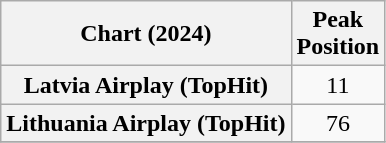<table class="wikitable sortable plainrowheaders" style="text-align:center">
<tr>
<th scope="col">Chart (2024)</th>
<th scope="col">Peak<br>Position</th>
</tr>
<tr>
<th scope="row">Latvia Airplay (TopHit)</th>
<td>11</td>
</tr>
<tr>
<th scope="row">Lithuania Airplay (TopHit)</th>
<td>76</td>
</tr>
<tr>
</tr>
</table>
